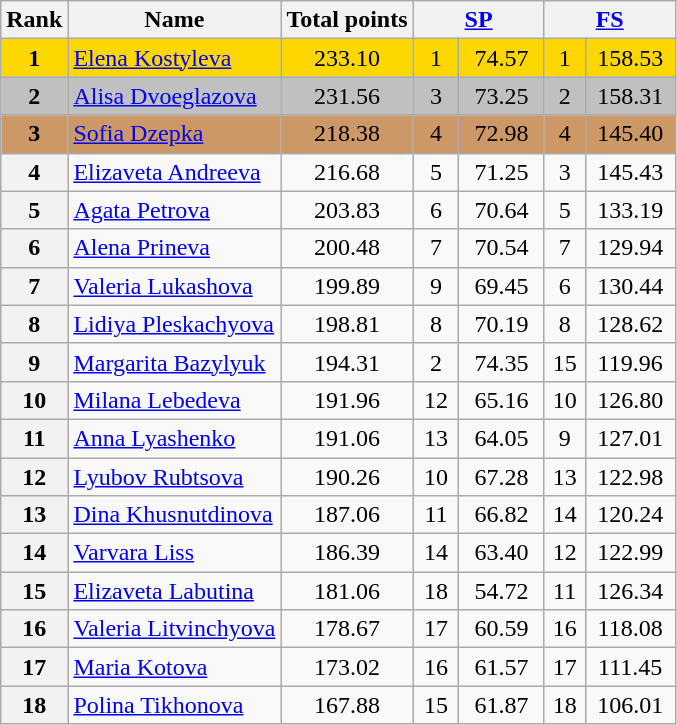<table class="wikitable sortable">
<tr>
<th>Rank</th>
<th>Name</th>
<th>Total points</th>
<th colspan="2" width="80px"><a href='#'>SP</a></th>
<th colspan="2" width="80px"><a href='#'>FS</a></th>
</tr>
<tr bgcolor="gold">
<td align="center"><strong>1</strong></td>
<td><a href='#'>Elena Kostyleva</a></td>
<td align="center">233.10</td>
<td align="center">1</td>
<td align="center">74.57</td>
<td align="center">1</td>
<td align="center">158.53</td>
</tr>
<tr bgcolor="silver">
<td align="center"><strong>2</strong></td>
<td><a href='#'>Alisa Dvoeglazova</a></td>
<td align="center">231.56</td>
<td align="center">3</td>
<td align="center">73.25</td>
<td align="center">2</td>
<td align="center">158.31</td>
</tr>
<tr bgcolor="cc9966">
<td align="center"><strong>3</strong></td>
<td><a href='#'>Sofia Dzepka</a></td>
<td align="center">218.38</td>
<td align="center">4</td>
<td align="center">72.98</td>
<td align="center">4</td>
<td align="center">145.40</td>
</tr>
<tr>
<th>4</th>
<td><a href='#'>Elizaveta Andreeva</a></td>
<td align="center">216.68</td>
<td align="center">5</td>
<td align="center">71.25</td>
<td align="center">3</td>
<td align="center">145.43</td>
</tr>
<tr>
<th>5</th>
<td><a href='#'>Agata Petrova</a></td>
<td align="center">203.83</td>
<td align="center">6</td>
<td align="center">70.64</td>
<td align="center">5</td>
<td align="center">133.19</td>
</tr>
<tr>
<th>6</th>
<td><a href='#'>Alena Prineva</a></td>
<td align="center">200.48</td>
<td align="center">7</td>
<td align="center">70.54</td>
<td align="center">7</td>
<td align="center">129.94</td>
</tr>
<tr>
<th>7</th>
<td><a href='#'>Valeria Lukashova</a></td>
<td align="center">199.89</td>
<td align="center">9</td>
<td align="center">69.45</td>
<td align="center">6</td>
<td align="center">130.44</td>
</tr>
<tr>
<th>8</th>
<td><a href='#'>Lidiya Pleskachyova</a></td>
<td align="center">198.81</td>
<td align="center">8</td>
<td align="center">70.19</td>
<td align="center">8</td>
<td align="center">128.62</td>
</tr>
<tr>
<th>9</th>
<td><a href='#'>Margarita Bazylyuk</a></td>
<td align="center">194.31</td>
<td align="center">2</td>
<td align="center">74.35</td>
<td align="center">15</td>
<td align="center">119.96</td>
</tr>
<tr>
<th>10</th>
<td><a href='#'>Milana Lebedeva</a></td>
<td align="center">191.96</td>
<td align="center">12</td>
<td align="center">65.16</td>
<td align="center">10</td>
<td align="center">126.80</td>
</tr>
<tr>
<th>11</th>
<td><a href='#'>Anna Lyashenko</a></td>
<td align="center">191.06</td>
<td align="center">13</td>
<td align="center">64.05</td>
<td align="center">9</td>
<td align="center">127.01</td>
</tr>
<tr>
<th>12</th>
<td><a href='#'>Lyubov Rubtsova</a></td>
<td align="center">190.26</td>
<td align="center">10</td>
<td align="center">67.28</td>
<td align="center">13</td>
<td align="center">122.98</td>
</tr>
<tr>
<th>13</th>
<td><a href='#'>Dina Khusnutdinova</a></td>
<td align="center">187.06</td>
<td align="center">11</td>
<td align="center">66.82</td>
<td align="center">14</td>
<td align="center">120.24</td>
</tr>
<tr>
<th>14</th>
<td><a href='#'>Varvara Liss</a></td>
<td align="center">186.39</td>
<td align="center">14</td>
<td align="center">63.40</td>
<td align="center">12</td>
<td align="center">122.99</td>
</tr>
<tr>
<th>15</th>
<td><a href='#'>Elizaveta Labutina</a></td>
<td align="center">181.06</td>
<td align="center">18</td>
<td align="center">54.72</td>
<td align="center">11</td>
<td align="center">126.34</td>
</tr>
<tr>
<th>16</th>
<td><a href='#'>Valeria Litvinchyova</a></td>
<td align="center">178.67</td>
<td align="center">17</td>
<td align="center">60.59</td>
<td align="center">16</td>
<td align="center">118.08</td>
</tr>
<tr>
<th>17</th>
<td><a href='#'>Maria Kotova</a></td>
<td align="center">173.02</td>
<td align="center">16</td>
<td align="center">61.57</td>
<td align="center">17</td>
<td align="center">111.45</td>
</tr>
<tr>
<th>18</th>
<td><a href='#'>Polina Tikhonova</a></td>
<td align="center">167.88</td>
<td align="center">15</td>
<td align="center">61.87</td>
<td align="center">18</td>
<td align="center">106.01</td>
</tr>
</table>
